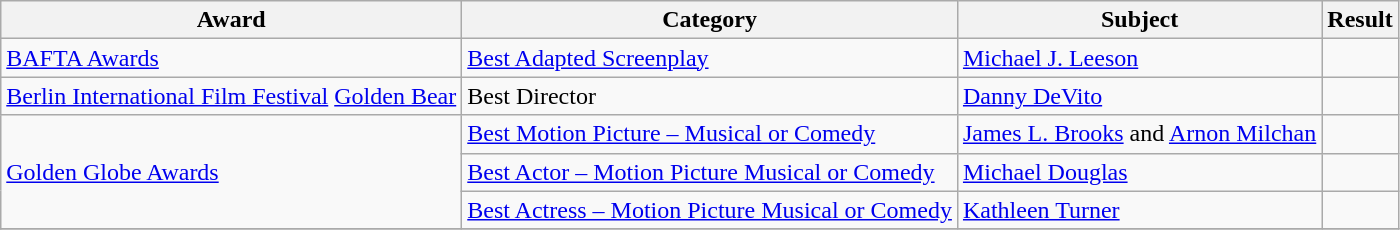<table class="wikitable sortable plainrowheaders">
<tr>
<th>Award</th>
<th>Category</th>
<th>Subject</th>
<th>Result</th>
</tr>
<tr>
<td><a href='#'>BAFTA Awards</a></td>
<td><a href='#'>Best Adapted Screenplay</a></td>
<td><a href='#'>Michael J. Leeson</a></td>
<td></td>
</tr>
<tr>
<td><a href='#'>Berlin International Film Festival</a> <a href='#'>Golden Bear</a></td>
<td>Best Director</td>
<td><a href='#'>Danny DeVito</a></td>
<td></td>
</tr>
<tr>
<td rowspan=3><a href='#'>Golden Globe Awards</a></td>
<td><a href='#'>Best Motion Picture – Musical or Comedy</a></td>
<td><a href='#'>James L. Brooks</a> and <a href='#'>Arnon Milchan</a></td>
<td></td>
</tr>
<tr>
<td><a href='#'>Best Actor – Motion Picture Musical or Comedy</a></td>
<td><a href='#'>Michael Douglas</a></td>
<td></td>
</tr>
<tr>
<td><a href='#'>Best Actress – Motion Picture Musical or Comedy</a></td>
<td><a href='#'>Kathleen Turner</a></td>
<td></td>
</tr>
<tr>
</tr>
</table>
